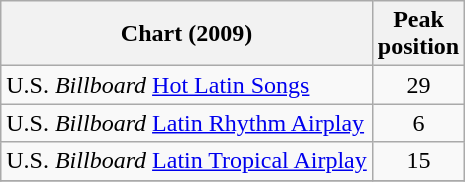<table class="wikitable sortable">
<tr>
<th align="left">Chart (2009)</th>
<th align="left">Peak<br>position</th>
</tr>
<tr>
<td align="left">U.S. <em>Billboard</em> <a href='#'>Hot Latin Songs</a></td>
<td align="center">29</td>
</tr>
<tr>
<td align="left">U.S. <em>Billboard</em> <a href='#'>Latin Rhythm Airplay</a></td>
<td align="center">6</td>
</tr>
<tr>
<td align="left">U.S. <em>Billboard</em> <a href='#'>Latin Tropical Airplay</a></td>
<td align="center">15</td>
</tr>
<tr>
</tr>
</table>
